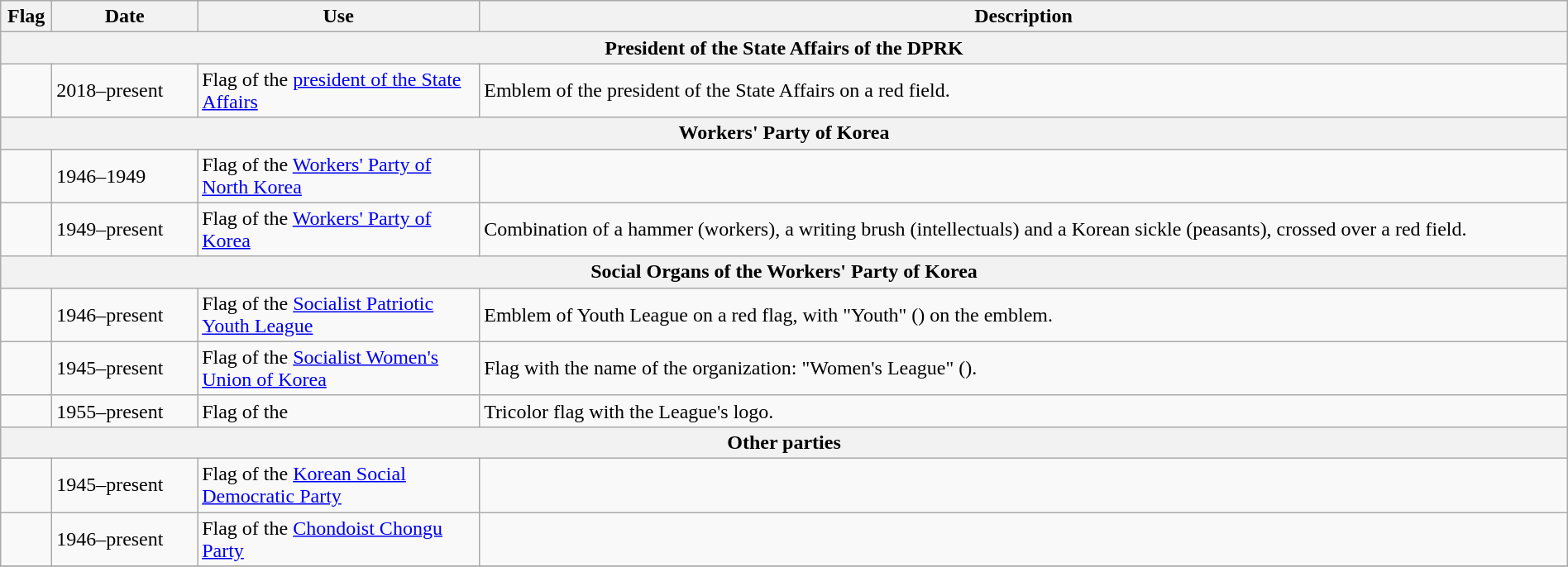<table class="wikitable" style="width:100%">
<tr>
<th>Flag</th>
<th width="110px">Date</th>
<th width="220px">Use</th>
<th style="min-width:340px">Description</th>
</tr>
<tr>
<th colspan="4">President of the State Affairs of the DPRK</th>
</tr>
<tr>
<td><br></td>
<td>2018–present</td>
<td>Flag of the <a href='#'>president of the State Affairs</a></td>
<td>Emblem of the president of the State Affairs on a red field. </td>
</tr>
<tr>
<th colspan="4">Workers' Party of Korea</th>
</tr>
<tr>
<td><br> </td>
<td>1946–1949</td>
<td>Flag of the <a href='#'>Workers' Party of North Korea</a></td>
<td></td>
</tr>
<tr>
<td><br></td>
<td>1949–present</td>
<td>Flag of the <a href='#'>Workers' Party of Korea</a></td>
<td>Combination of a hammer (workers), a writing brush (intellectuals) and a Korean sickle (peasants), crossed over a red field.</td>
</tr>
<tr>
<th colspan="4">Social Organs of the Workers' Party of Korea</th>
</tr>
<tr>
<td><br></td>
<td>1946–present</td>
<td>Flag of the <a href='#'>Socialist Patriotic Youth League</a></td>
<td>Emblem of Youth League on a red flag, with "Youth" () on the emblem.</td>
</tr>
<tr>
<td><br></td>
<td>1945–present</td>
<td>Flag of the <a href='#'>Socialist Women's Union of Korea</a></td>
<td>Flag with the name of the organization: "Women's League" ().</td>
</tr>
<tr>
<td><br></td>
<td>1955–present</td>
<td>Flag of the </td>
<td>Tricolor flag with the League's logo.</td>
</tr>
<tr>
<th colspan="4">Other parties</th>
</tr>
<tr>
<td><br></td>
<td>1945–present</td>
<td>Flag of the <a href='#'>Korean Social Democratic Party</a></td>
<td></td>
</tr>
<tr>
<td><br></td>
<td>1946–present</td>
<td>Flag of the <a href='#'>Chondoist Chongu Party</a></td>
<td></td>
</tr>
<tr>
</tr>
</table>
